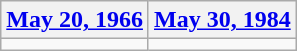<table class=wikitable>
<tr>
<th><a href='#'>May 20, 1966</a></th>
<th><a href='#'>May 30, 1984</a></th>
</tr>
<tr>
<td></td>
<td></td>
</tr>
</table>
